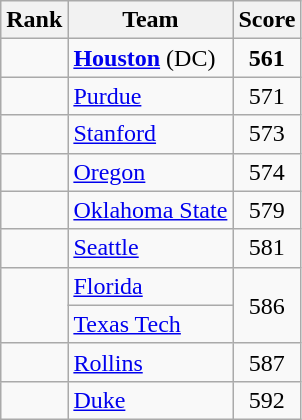<table class="wikitable sortable" style="text-align:center">
<tr>
<th dat-sort-type=number>Rank</th>
<th>Team</th>
<th>Score</th>
</tr>
<tr>
<td></td>
<td align=left><strong><a href='#'>Houston</a></strong> (DC)</td>
<td><strong>561</strong></td>
</tr>
<tr>
<td></td>
<td align=left><a href='#'>Purdue</a></td>
<td>571</td>
</tr>
<tr>
<td></td>
<td align=left><a href='#'>Stanford</a></td>
<td>573</td>
</tr>
<tr>
<td></td>
<td align=left><a href='#'>Oregon</a></td>
<td>574</td>
</tr>
<tr>
<td></td>
<td align=left><a href='#'>Oklahoma State</a></td>
<td>579</td>
</tr>
<tr>
<td></td>
<td align=left><a href='#'>Seattle</a></td>
<td>581</td>
</tr>
<tr>
<td rowspan=2></td>
<td align=left><a href='#'>Florida</a></td>
<td rowspan=2>586</td>
</tr>
<tr>
<td align=left><a href='#'>Texas Tech</a></td>
</tr>
<tr>
<td></td>
<td align=left><a href='#'>Rollins</a></td>
<td>587</td>
</tr>
<tr>
<td></td>
<td align=left><a href='#'>Duke</a></td>
<td>592</td>
</tr>
</table>
